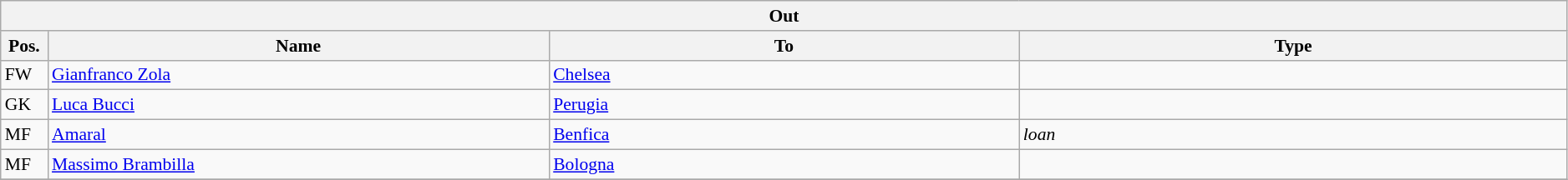<table class="wikitable" style="font-size:90%;width:99%;">
<tr>
<th colspan="4">Out</th>
</tr>
<tr>
<th width=3%>Pos.</th>
<th width=32%>Name</th>
<th width=30%>To</th>
<th width=35%>Type</th>
</tr>
<tr>
<td>FW</td>
<td><a href='#'>Gianfranco Zola</a></td>
<td><a href='#'>Chelsea</a></td>
<td></td>
</tr>
<tr>
<td>GK</td>
<td><a href='#'>Luca Bucci</a></td>
<td><a href='#'>Perugia</a></td>
<td></td>
</tr>
<tr>
<td>MF</td>
<td><a href='#'>Amaral</a></td>
<td><a href='#'>Benfica</a></td>
<td><em>loan</em></td>
</tr>
<tr>
<td>MF</td>
<td><a href='#'>Massimo Brambilla</a></td>
<td><a href='#'>Bologna</a></td>
<td></td>
</tr>
<tr>
</tr>
</table>
